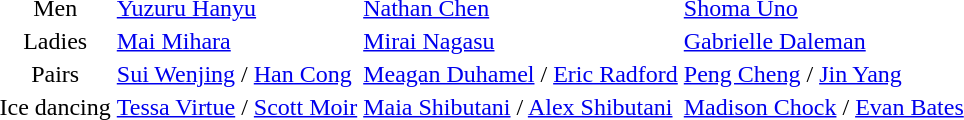<table>
<tr>
<td style="text-align: center;">Men</td>
<td> <a href='#'>Yuzuru Hanyu</a></td>
<td> <a href='#'>Nathan Chen</a></td>
<td> <a href='#'>Shoma Uno</a></td>
</tr>
<tr>
<td style="text-align: center;">Ladies</td>
<td> <a href='#'>Mai Mihara</a></td>
<td> <a href='#'>Mirai Nagasu</a></td>
<td> <a href='#'>Gabrielle Daleman</a></td>
</tr>
<tr>
<td style="text-align: center;">Pairs</td>
<td> <a href='#'>Sui Wenjing</a> / <a href='#'>Han Cong</a></td>
<td> <a href='#'>Meagan Duhamel</a> / <a href='#'>Eric Radford</a></td>
<td> <a href='#'>Peng Cheng</a> / <a href='#'>Jin Yang</a></td>
</tr>
<tr>
<td style="text-align: center;">Ice dancing</td>
<td> <a href='#'>Tessa Virtue</a> / <a href='#'>Scott Moir</a></td>
<td> <a href='#'>Maia Shibutani</a> / <a href='#'>Alex Shibutani</a></td>
<td> <a href='#'>Madison Chock</a> / <a href='#'>Evan Bates</a></td>
</tr>
</table>
